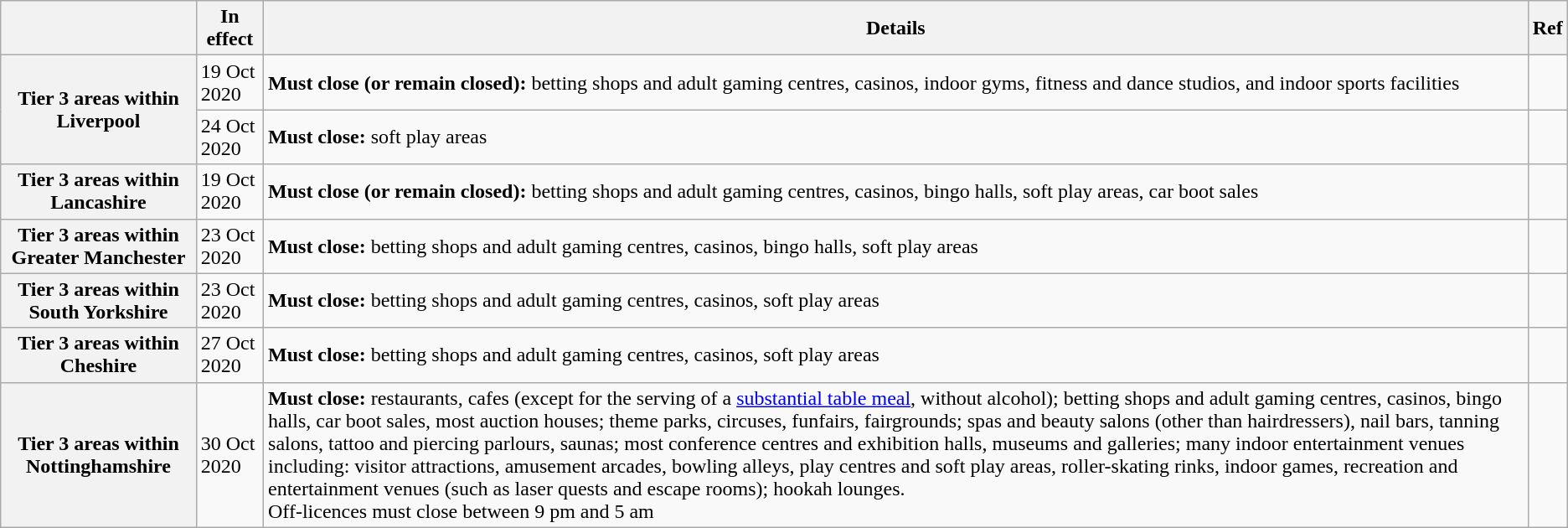<table class="wikitable">
<tr>
<th></th>
<th>In effect</th>
<th>Details</th>
<th>Ref</th>
</tr>
<tr>
<th rowspan="2">Tier 3 areas within Liverpool</th>
<td>19 Oct 2020</td>
<td><strong>Must close (or remain closed):</strong> betting shops and adult gaming centres, casinos, indoor gyms, fitness and dance studios, and indoor sports facilities</td>
<td></td>
</tr>
<tr>
<td>24 Oct 2020</td>
<td><strong>Must close:</strong> soft play areas</td>
<td></td>
</tr>
<tr>
<th>Tier 3 areas within Lancashire</th>
<td>19 Oct 2020</td>
<td><strong>Must close (or remain closed):</strong> betting shops and adult gaming centres, casinos, bingo halls, soft play areas, car boot sales</td>
<td></td>
</tr>
<tr>
<th>Tier 3 areas within Greater Manchester</th>
<td>23 Oct 2020</td>
<td><strong>Must close:</strong> betting shops and adult gaming centres, casinos, bingo halls, soft play areas</td>
<td></td>
</tr>
<tr>
<th>Tier 3 areas within South Yorkshire</th>
<td>23 Oct 2020</td>
<td><strong>Must close:</strong> betting shops and adult gaming centres, casinos, soft play areas</td>
<td></td>
</tr>
<tr>
<th>Tier 3 areas within Cheshire</th>
<td>27 Oct 2020</td>
<td><strong>Must close:</strong> betting shops and adult gaming centres, casinos, soft play areas</td>
<td></td>
</tr>
<tr>
<th>Tier 3 areas within Nottinghamshire</th>
<td>30 Oct 2020</td>
<td><strong>Must close:</strong> restaurants, cafes (except for the serving of a <a href='#'>substantial table meal</a>, without alcohol); betting shops and adult gaming centres, casinos, bingo halls, car boot sales, most auction houses; theme parks, circuses, funfairs, fairgrounds; spas and beauty salons (other than hairdressers), nail bars, tanning salons, tattoo and piercing parlours, saunas; most conference centres and exhibition halls, museums and galleries; many indoor entertainment venues including: visitor attractions, amusement arcades, bowling alleys, play centres and soft play areas, roller-skating rinks, indoor games, recreation and entertainment venues (such as laser quests and escape rooms); hookah lounges.<br>Off-licences must close between 9 pm and 5 am</td>
<td></td>
</tr>
</table>
